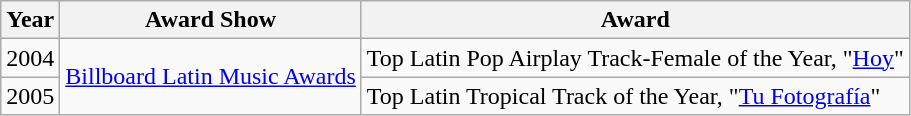<table class="wikitable">
<tr style="background:#ebf5ff;">
<th>Year</th>
<th>Award Show</th>
<th>Award</th>
</tr>
<tr>
<td>2004</td>
<td rowspan=2><a href='#'>Billboard Latin Music Awards</a></td>
<td>Top Latin Pop Airplay Track-Female of the Year, "<a href='#'>Hoy</a>"</td>
</tr>
<tr>
<td>2005</td>
<td>Top Latin Tropical Track of the Year, "<a href='#'>Tu Fotografía</a>"</td>
</tr>
</table>
